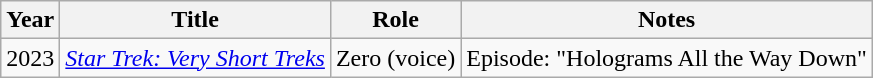<table class="wikitable sortable">
<tr>
<th>Year</th>
<th>Title</th>
<th>Role</th>
<th class="unsortable">Notes</th>
</tr>
<tr>
<td>2023</td>
<td><em><a href='#'>Star Trek: Very Short Treks</a></em></td>
<td>Zero (voice)</td>
<td>Episode: "Holograms All the Way Down"</td>
</tr>
</table>
